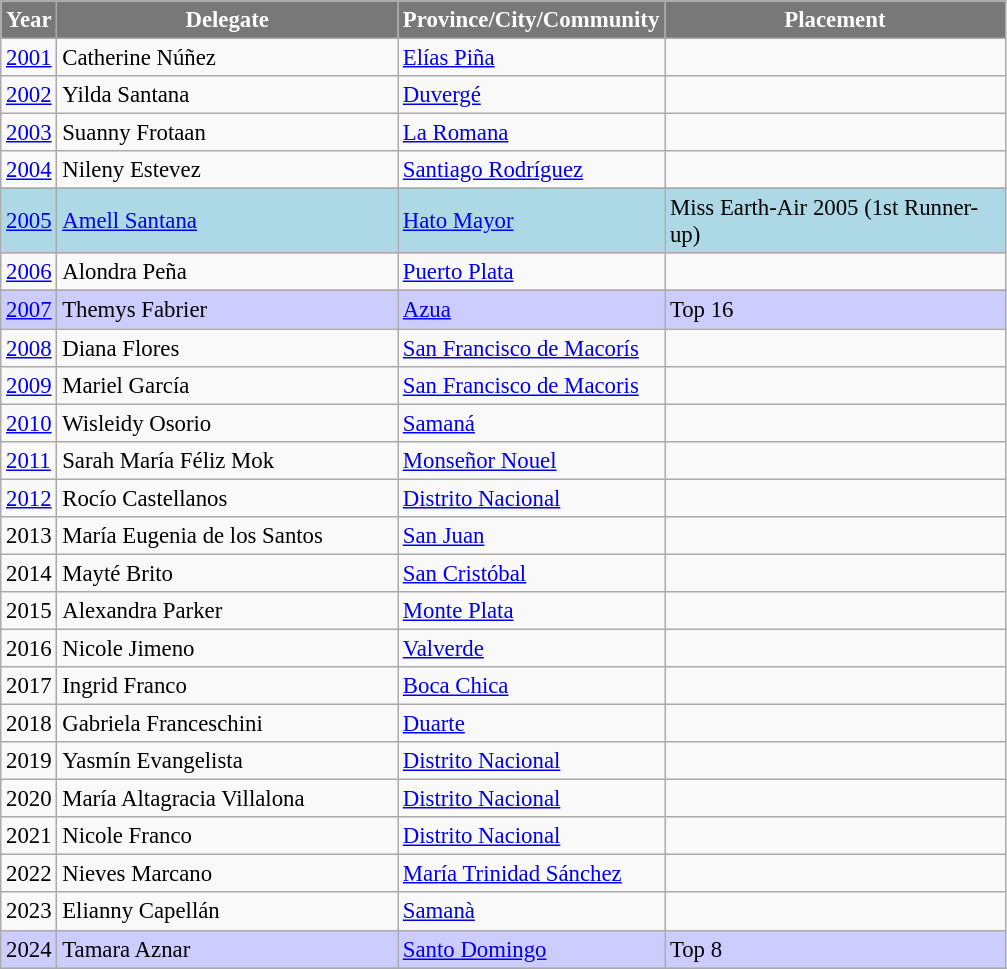<table class="wikitable sortable" style="font-size: 95%;">
<tr>
<th width="30" style="background-color:#787878;color:#FFFFFF;">Year</th>
<th width="220" style="background-color:#787878;color:#FFFFFF;">Delegate</th>
<th width="130" style="background-color:#787878;color:#FFFFFF;">Province/City/Community</th>
<th width="220" style="background-color:#787878;color:#FFFFFF;">Placement</th>
</tr>
<tr>
<td><a href='#'>2001</a></td>
<td>Catherine Núñez</td>
<td><a href='#'>Elías Piña</a></td>
<td></td>
</tr>
<tr>
<td><a href='#'>2002</a></td>
<td>Yilda Santana</td>
<td><a href='#'>Duvergé</a></td>
<td></td>
</tr>
<tr>
<td><a href='#'>2003</a></td>
<td>Suanny Frotaan</td>
<td><a href='#'>La Romana</a></td>
<td></td>
</tr>
<tr>
<td><a href='#'>2004</a></td>
<td>Nileny Estevez</td>
<td><a href='#'>Santiago Rodríguez</a></td>
<td></td>
</tr>
<tr>
</tr>
<tr style="background-color:#ADD8E6">
<td><a href='#'>2005</a></td>
<td><a href='#'>Amell Santana</a></td>
<td><a href='#'>Hato Mayor</a></td>
<td>Miss Earth-Air 2005 (1st Runner-up)</td>
</tr>
<tr>
<td><a href='#'>2006</a></td>
<td>Alondra Peña</td>
<td><a href='#'>Puerto Plata</a></td>
<td></td>
</tr>
<tr>
</tr>
<tr style="background-color:#CCCCFF">
<td><a href='#'>2007</a></td>
<td>Themys Fabrier</td>
<td><a href='#'>Azua</a></td>
<td>Top 16</td>
</tr>
<tr>
<td><a href='#'>2008</a></td>
<td>Diana Flores</td>
<td><a href='#'>San Francisco de Macorís</a></td>
<td></td>
</tr>
<tr>
<td><a href='#'>2009</a></td>
<td>Mariel García</td>
<td><a href='#'>San Francisco de Macoris</a></td>
<td></td>
</tr>
<tr>
<td><a href='#'>2010</a></td>
<td>Wisleidy Osorio</td>
<td><a href='#'>Samaná</a></td>
<td></td>
</tr>
<tr>
<td><a href='#'>2011</a></td>
<td>Sarah María Féliz Mok</td>
<td><a href='#'>Monseñor Nouel</a></td>
<td></td>
</tr>
<tr>
<td><a href='#'>2012</a></td>
<td>Rocío Castellanos</td>
<td><a href='#'>Distrito Nacional</a></td>
<td></td>
</tr>
<tr>
<td>2013</td>
<td>María Eugenia de los Santos</td>
<td><a href='#'>San Juan</a></td>
<td></td>
</tr>
<tr>
<td>2014</td>
<td>Mayté Brito</td>
<td><a href='#'>San Cristóbal</a></td>
<td></td>
</tr>
<tr>
<td>2015</td>
<td>Alexandra Parker</td>
<td><a href='#'>Monte Plata</a></td>
<td></td>
</tr>
<tr>
<td>2016</td>
<td>Nicole Jimeno</td>
<td><a href='#'>Valverde</a></td>
<td></td>
</tr>
<tr>
<td>2017</td>
<td>Ingrid Franco</td>
<td><a href='#'>Boca Chica</a></td>
<td></td>
</tr>
<tr>
<td>2018</td>
<td>Gabriela Franceschini</td>
<td><a href='#'>Duarte</a></td>
<td></td>
</tr>
<tr>
<td>2019</td>
<td>Yasmín Evangelista</td>
<td><a href='#'>Distrito Nacional</a></td>
<td></td>
</tr>
<tr>
<td>2020</td>
<td>María Altagracia Villalona</td>
<td><a href='#'>Distrito Nacional</a></td>
<td></td>
</tr>
<tr>
<td>2021</td>
<td>Nicole Franco</td>
<td><a href='#'>Distrito Nacional</a></td>
<td></td>
</tr>
<tr>
<td>2022</td>
<td>Nieves Marcano</td>
<td><a href='#'>María Trinidad Sánchez</a></td>
<td></td>
</tr>
<tr>
<td>2023</td>
<td>Elianny Capellán</td>
<td><a href='#'>Samanà</a></td>
<td></td>
</tr>
<tr style="background-color:#CCCCFF">
<td>2024</td>
<td>Tamara Aznar</td>
<td><a href='#'>Santo Domingo</a></td>
<td>Top 8</td>
</tr>
<tr>
</tr>
</table>
